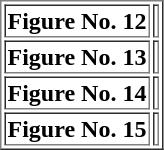<table border="1">
<tr>
<th>Figure No. 12</th>
<th><br></th>
</tr>
<tr>
<th>Figure No. 13</th>
<th></th>
</tr>
<tr>
<th>Figure No. 14</th>
<th></th>
</tr>
<tr>
<th>Figure No. 15</th>
<th></th>
</tr>
</table>
